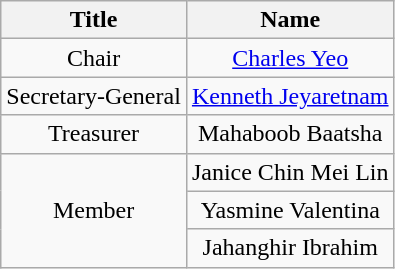<table class="wikitable" style="text-align:center;">
<tr>
<th>Title</th>
<th>Name</th>
</tr>
<tr>
<td>Chair</td>
<td><a href='#'>Charles Yeo</a></td>
</tr>
<tr>
<td>Secretary-General</td>
<td><a href='#'>Kenneth Jeyaretnam</a></td>
</tr>
<tr>
<td>Treasurer</td>
<td>Mahaboob Baatsha</td>
</tr>
<tr>
<td rowspan="3">Member</td>
<td>Janice Chin Mei Lin</td>
</tr>
<tr>
<td>Yasmine Valentina</td>
</tr>
<tr>
<td>Jahanghir Ibrahim</td>
</tr>
</table>
